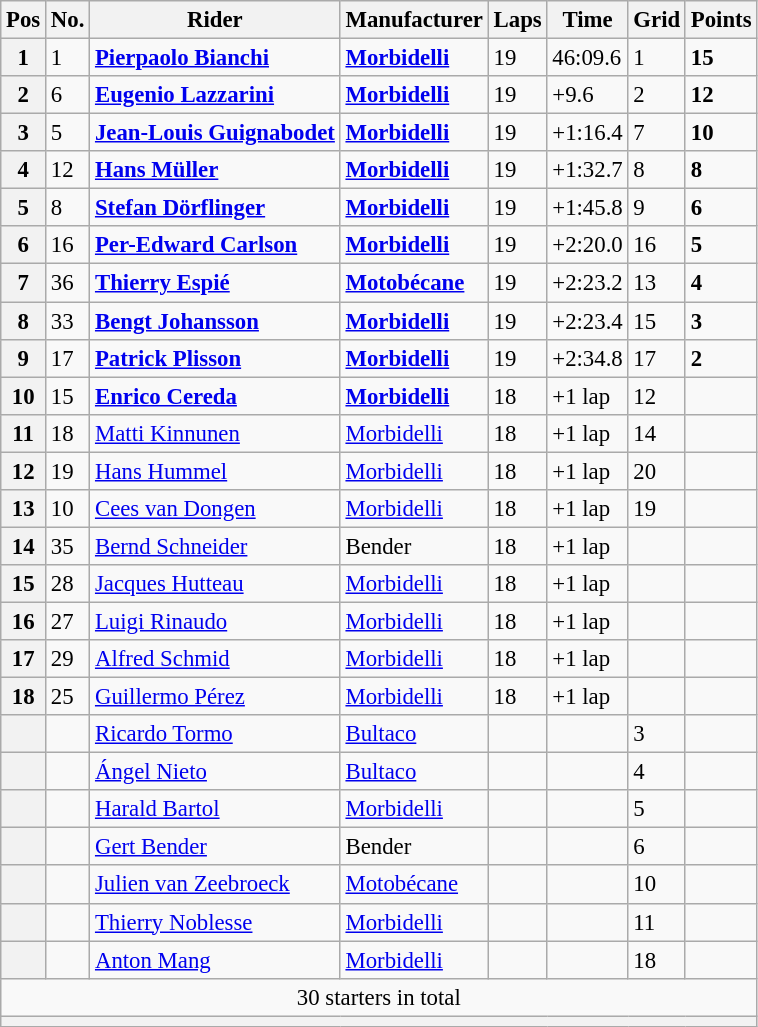<table class="wikitable" style="font-size: 95%;">
<tr>
<th>Pos</th>
<th>No.</th>
<th>Rider</th>
<th>Manufacturer</th>
<th>Laps</th>
<th>Time</th>
<th>Grid</th>
<th>Points</th>
</tr>
<tr>
<th>1</th>
<td>1</td>
<td> <strong><a href='#'>Pierpaolo Bianchi</a></strong></td>
<td><strong><a href='#'>Morbidelli</a></strong></td>
<td>19</td>
<td>46:09.6</td>
<td>1</td>
<td><strong>15</strong></td>
</tr>
<tr>
<th>2</th>
<td>6</td>
<td> <strong><a href='#'>Eugenio Lazzarini</a></strong></td>
<td><strong><a href='#'>Morbidelli</a></strong></td>
<td>19</td>
<td>+9.6</td>
<td>2</td>
<td><strong>12</strong></td>
</tr>
<tr>
<th>3</th>
<td>5</td>
<td> <strong><a href='#'>Jean-Louis Guignabodet</a></strong></td>
<td><strong><a href='#'>Morbidelli</a></strong></td>
<td>19</td>
<td>+1:16.4</td>
<td>7</td>
<td><strong>10</strong></td>
</tr>
<tr>
<th>4</th>
<td>12</td>
<td> <strong><a href='#'>Hans Müller</a></strong></td>
<td><strong><a href='#'>Morbidelli</a></strong></td>
<td>19</td>
<td>+1:32.7</td>
<td>8</td>
<td><strong>8</strong></td>
</tr>
<tr>
<th>5</th>
<td>8</td>
<td> <strong><a href='#'>Stefan Dörflinger</a></strong></td>
<td><strong><a href='#'>Morbidelli</a></strong></td>
<td>19</td>
<td>+1:45.8</td>
<td>9</td>
<td><strong>6</strong></td>
</tr>
<tr>
<th>6</th>
<td>16</td>
<td> <strong><a href='#'>Per-Edward Carlson</a></strong></td>
<td><strong><a href='#'>Morbidelli</a></strong></td>
<td>19</td>
<td>+2:20.0</td>
<td>16</td>
<td><strong>5</strong></td>
</tr>
<tr>
<th>7</th>
<td>36</td>
<td> <strong><a href='#'>Thierry Espié</a></strong></td>
<td><strong><a href='#'>Motobécane</a></strong></td>
<td>19</td>
<td>+2:23.2</td>
<td>13</td>
<td><strong>4</strong></td>
</tr>
<tr>
<th>8</th>
<td>33</td>
<td> <strong><a href='#'>Bengt Johansson</a></strong></td>
<td><strong><a href='#'>Morbidelli</a></strong></td>
<td>19</td>
<td>+2:23.4</td>
<td>15</td>
<td><strong>3</strong></td>
</tr>
<tr>
<th>9</th>
<td>17</td>
<td> <strong><a href='#'>Patrick Plisson</a></strong></td>
<td><strong><a href='#'>Morbidelli</a></strong></td>
<td>19</td>
<td>+2:34.8</td>
<td>17</td>
<td><strong>2</strong></td>
</tr>
<tr>
<th>10</th>
<td>15</td>
<td> <strong><a href='#'>Enrico Cereda</a></strong></td>
<td><strong><a href='#'>Morbidelli</a></strong></td>
<td>18</td>
<td>+1 lap</td>
<td>12</td>
<td></td>
</tr>
<tr>
<th>11</th>
<td>18</td>
<td> <a href='#'>Matti Kinnunen</a></td>
<td><a href='#'>Morbidelli</a></td>
<td>18</td>
<td>+1 lap</td>
<td>14</td>
<td></td>
</tr>
<tr>
<th>12</th>
<td>19</td>
<td> <a href='#'>Hans Hummel</a></td>
<td><a href='#'>Morbidelli</a></td>
<td>18</td>
<td>+1 lap</td>
<td>20</td>
<td></td>
</tr>
<tr>
<th>13</th>
<td>10</td>
<td> <a href='#'>Cees van Dongen</a></td>
<td><a href='#'>Morbidelli</a></td>
<td>18</td>
<td>+1 lap</td>
<td>19</td>
<td></td>
</tr>
<tr>
<th>14</th>
<td>35</td>
<td> <a href='#'>Bernd Schneider</a></td>
<td>Bender</td>
<td>18</td>
<td>+1 lap</td>
<td></td>
<td></td>
</tr>
<tr>
<th>15</th>
<td>28</td>
<td> <a href='#'>Jacques Hutteau</a></td>
<td><a href='#'>Morbidelli</a></td>
<td>18</td>
<td>+1 lap</td>
<td></td>
<td></td>
</tr>
<tr>
<th>16</th>
<td>27</td>
<td> <a href='#'>Luigi Rinaudo</a></td>
<td><a href='#'>Morbidelli</a></td>
<td>18</td>
<td>+1 lap</td>
<td></td>
<td></td>
</tr>
<tr>
<th>17</th>
<td>29</td>
<td> <a href='#'>Alfred Schmid</a></td>
<td><a href='#'>Morbidelli</a></td>
<td>18</td>
<td>+1 lap</td>
<td></td>
<td></td>
</tr>
<tr>
<th>18</th>
<td>25</td>
<td> <a href='#'>Guillermo Pérez</a></td>
<td><a href='#'>Morbidelli</a></td>
<td>18</td>
<td>+1 lap</td>
<td></td>
<td></td>
</tr>
<tr>
<th></th>
<td></td>
<td> <a href='#'>Ricardo Tormo</a></td>
<td><a href='#'>Bultaco</a></td>
<td></td>
<td></td>
<td>3</td>
<td></td>
</tr>
<tr>
<th></th>
<td></td>
<td> <a href='#'>Ángel Nieto</a></td>
<td><a href='#'>Bultaco</a></td>
<td></td>
<td></td>
<td>4</td>
<td></td>
</tr>
<tr>
<th></th>
<td></td>
<td> <a href='#'>Harald Bartol</a></td>
<td><a href='#'>Morbidelli</a></td>
<td></td>
<td></td>
<td>5</td>
<td></td>
</tr>
<tr>
<th></th>
<td></td>
<td> <a href='#'>Gert Bender</a></td>
<td>Bender</td>
<td></td>
<td></td>
<td>6</td>
<td></td>
</tr>
<tr>
<th></th>
<td></td>
<td> <a href='#'>Julien van Zeebroeck</a></td>
<td><a href='#'>Motobécane</a></td>
<td></td>
<td></td>
<td>10</td>
<td></td>
</tr>
<tr>
<th></th>
<td></td>
<td> <a href='#'>Thierry Noblesse</a></td>
<td><a href='#'>Morbidelli</a></td>
<td></td>
<td></td>
<td>11</td>
<td></td>
</tr>
<tr>
<th></th>
<td></td>
<td> <a href='#'>Anton Mang</a></td>
<td><a href='#'>Morbidelli</a></td>
<td></td>
<td></td>
<td>18</td>
<td></td>
</tr>
<tr>
<td colspan=8 align=center>30 starters in total</td>
</tr>
<tr>
<th colspan=8></th>
</tr>
</table>
